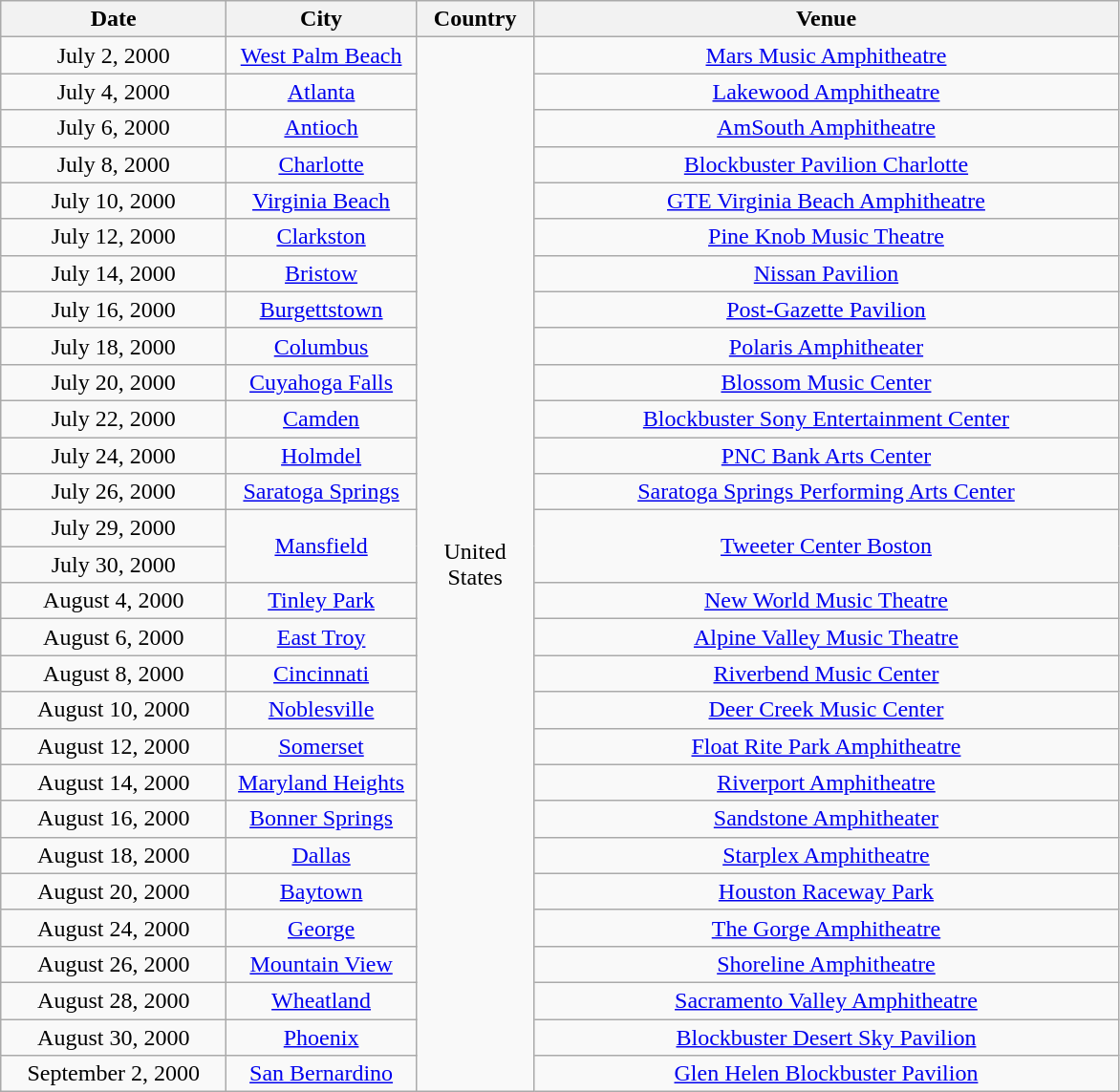<table class="wikitable" style="text-align:center;">
<tr>
<th width="150">Date</th>
<th width="125">City</th>
<th width="75">Country</th>
<th width="400">Venue</th>
</tr>
<tr>
<td>July 2, 2000</td>
<td><a href='#'>West Palm Beach</a></td>
<td rowspan="29">United States</td>
<td><a href='#'>Mars Music Amphitheatre</a></td>
</tr>
<tr>
<td>July 4, 2000</td>
<td><a href='#'>Atlanta</a></td>
<td><a href='#'>Lakewood Amphitheatre</a></td>
</tr>
<tr>
<td>July 6, 2000</td>
<td><a href='#'>Antioch</a></td>
<td><a href='#'>AmSouth Amphitheatre</a></td>
</tr>
<tr>
<td>July 8, 2000</td>
<td><a href='#'>Charlotte</a></td>
<td><a href='#'>Blockbuster Pavilion Charlotte</a></td>
</tr>
<tr>
<td>July 10, 2000</td>
<td><a href='#'>Virginia Beach</a></td>
<td><a href='#'>GTE Virginia Beach Amphitheatre</a></td>
</tr>
<tr>
<td>July 12, 2000</td>
<td><a href='#'>Clarkston</a></td>
<td><a href='#'>Pine Knob Music Theatre</a></td>
</tr>
<tr>
<td>July 14, 2000</td>
<td><a href='#'>Bristow</a></td>
<td><a href='#'>Nissan Pavilion</a></td>
</tr>
<tr>
<td>July 16, 2000</td>
<td><a href='#'>Burgettstown</a></td>
<td><a href='#'>Post-Gazette Pavilion</a></td>
</tr>
<tr>
<td>July 18, 2000</td>
<td><a href='#'>Columbus</a></td>
<td><a href='#'>Polaris Amphitheater</a></td>
</tr>
<tr>
<td>July 20, 2000</td>
<td><a href='#'>Cuyahoga Falls</a></td>
<td><a href='#'>Blossom Music Center</a></td>
</tr>
<tr>
<td>July 22, 2000</td>
<td><a href='#'>Camden</a></td>
<td><a href='#'>Blockbuster Sony Entertainment Center</a></td>
</tr>
<tr>
<td>July 24, 2000</td>
<td><a href='#'>Holmdel</a></td>
<td><a href='#'>PNC Bank Arts Center</a></td>
</tr>
<tr>
<td>July 26, 2000</td>
<td><a href='#'>Saratoga Springs</a></td>
<td><a href='#'>Saratoga Springs Performing Arts Center</a></td>
</tr>
<tr>
<td>July 29, 2000</td>
<td rowspan="2"><a href='#'>Mansfield</a></td>
<td rowspan="2"><a href='#'>Tweeter Center Boston</a></td>
</tr>
<tr>
<td>July 30, 2000</td>
</tr>
<tr>
<td>August 4, 2000</td>
<td><a href='#'>Tinley Park</a></td>
<td><a href='#'>New World Music Theatre</a></td>
</tr>
<tr>
<td>August 6, 2000</td>
<td><a href='#'>East Troy</a></td>
<td><a href='#'>Alpine Valley Music Theatre</a></td>
</tr>
<tr>
<td>August 8, 2000</td>
<td><a href='#'>Cincinnati</a></td>
<td><a href='#'>Riverbend Music Center</a></td>
</tr>
<tr>
<td>August 10, 2000</td>
<td><a href='#'>Noblesville</a></td>
<td><a href='#'>Deer Creek Music Center</a></td>
</tr>
<tr>
<td>August 12, 2000</td>
<td><a href='#'>Somerset</a></td>
<td><a href='#'>Float Rite Park Amphitheatre</a></td>
</tr>
<tr>
<td>August 14, 2000</td>
<td><a href='#'>Maryland Heights</a></td>
<td><a href='#'>Riverport Amphitheatre</a></td>
</tr>
<tr>
<td>August 16, 2000</td>
<td><a href='#'>Bonner Springs</a></td>
<td><a href='#'>Sandstone Amphitheater</a></td>
</tr>
<tr>
<td>August 18, 2000</td>
<td><a href='#'>Dallas</a></td>
<td><a href='#'>Starplex Amphitheatre</a></td>
</tr>
<tr>
<td>August 20, 2000</td>
<td><a href='#'>Baytown</a></td>
<td><a href='#'>Houston Raceway Park</a></td>
</tr>
<tr>
<td>August 24, 2000</td>
<td><a href='#'>George</a></td>
<td><a href='#'>The Gorge Amphitheatre</a></td>
</tr>
<tr>
<td>August 26, 2000</td>
<td><a href='#'>Mountain View</a></td>
<td><a href='#'>Shoreline Amphitheatre</a></td>
</tr>
<tr>
<td>August 28, 2000</td>
<td><a href='#'>Wheatland</a></td>
<td><a href='#'>Sacramento Valley Amphitheatre</a></td>
</tr>
<tr>
<td>August 30, 2000</td>
<td><a href='#'>Phoenix</a></td>
<td><a href='#'>Blockbuster Desert Sky Pavilion</a></td>
</tr>
<tr>
<td>September 2, 2000</td>
<td><a href='#'>San Bernardino</a></td>
<td><a href='#'>Glen Helen Blockbuster Pavilion</a></td>
</tr>
</table>
